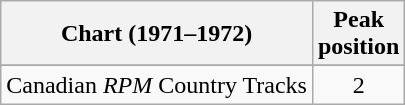<table class="wikitable sortable">
<tr>
<th align="left">Chart (1971–1972)</th>
<th align="center">Peak<br>position</th>
</tr>
<tr>
</tr>
<tr>
</tr>
<tr>
<td align="left">Canadian <em>RPM</em> Country Tracks</td>
<td align="center">2</td>
</tr>
</table>
